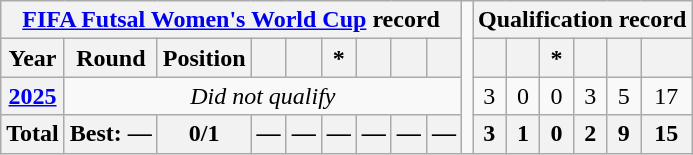<table class="wikitable" style="text-align: center;">
<tr>
<th colspan="9"><a href='#'>FIFA Futsal Women's World Cup</a> record</th>
<td rowspan=13></td>
<th colspan=6>Qualification record</th>
</tr>
<tr>
<th>Year</th>
<th>Round</th>
<th>Position</th>
<th></th>
<th></th>
<th>*</th>
<th></th>
<th></th>
<th></th>
<th></th>
<th></th>
<th>*</th>
<th></th>
<th></th>
<th></th>
</tr>
<tr>
<th> <a href='#'>2025</a></th>
<td colspan="8"><em>Did not qualify</em></td>
<td>3</td>
<td>0</td>
<td>0</td>
<td>3</td>
<td>5</td>
<td>17</td>
</tr>
<tr>
<th>Total</th>
<th>Best: —</th>
<th>0/1</th>
<th>—</th>
<th>—</th>
<th>—</th>
<th>—</th>
<th>—</th>
<th>—</th>
<th>3</th>
<th>1</th>
<th>0</th>
<th>2</th>
<th>9</th>
<th>15</th>
</tr>
</table>
